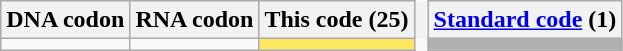<table class="wikitable" style="border: none; text-align: center;">
<tr>
<th>DNA codon</th>
<th>RNA codon</th>
<th>This code (25)</th>
<th style="border: none; width: 2px;"></th>
<th><a href='#'>Standard code</a> (1)</th>
</tr>
<tr>
<td></td>
<td></td>
<td style="background-color:#ffe75f;"></td>
<td style="border: none; width: 2px;"></td>
<td style="background-color:#B0B0B0;"></td>
</tr>
</table>
